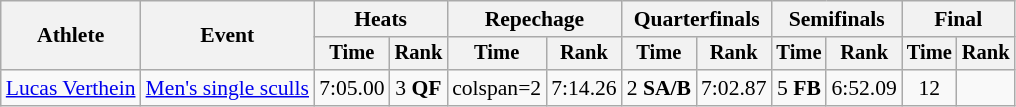<table class="wikitable" style="font-size:90%">
<tr>
<th rowspan="2">Athlete</th>
<th rowspan="2">Event</th>
<th colspan="2">Heats</th>
<th colspan="2">Repechage</th>
<th colspan="2">Quarterfinals</th>
<th colspan="2">Semifinals</th>
<th colspan="2">Final</th>
</tr>
<tr style="font-size:95%">
<th>Time</th>
<th>Rank</th>
<th>Time</th>
<th>Rank</th>
<th>Time</th>
<th>Rank</th>
<th>Time</th>
<th>Rank</th>
<th>Time</th>
<th>Rank</th>
</tr>
<tr align=center>
<td align=left><a href='#'>Lucas Verthein</a></td>
<td align=left><a href='#'>Men's single sculls</a></td>
<td>7:05.00</td>
<td>3 <strong>QF</strong></td>
<td>colspan=2 </td>
<td>7:14.26</td>
<td>2 <strong>SA/B</strong></td>
<td>7:02.87</td>
<td>5 <strong>FB</strong></td>
<td>6:52.09</td>
<td>12</td>
</tr>
</table>
